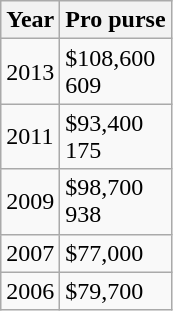<table class="wikitable" style="text-align:left"! colspan=2 | Pro purse>
<tr>
<th>Year</th>
<th>Pro purse</th>
</tr>
<tr>
<td>2013</td>
<td>$108,600<br>609</td>
</tr>
<tr>
<td>2011</td>
<td>$93,400<br>175</td>
</tr>
<tr>
<td>2009</td>
<td>$98,700<br>938</td>
</tr>
<tr>
<td>2007</td>
<td>$77,000</td>
</tr>
<tr>
<td>2006</td>
<td>$79,700</td>
</tr>
</table>
